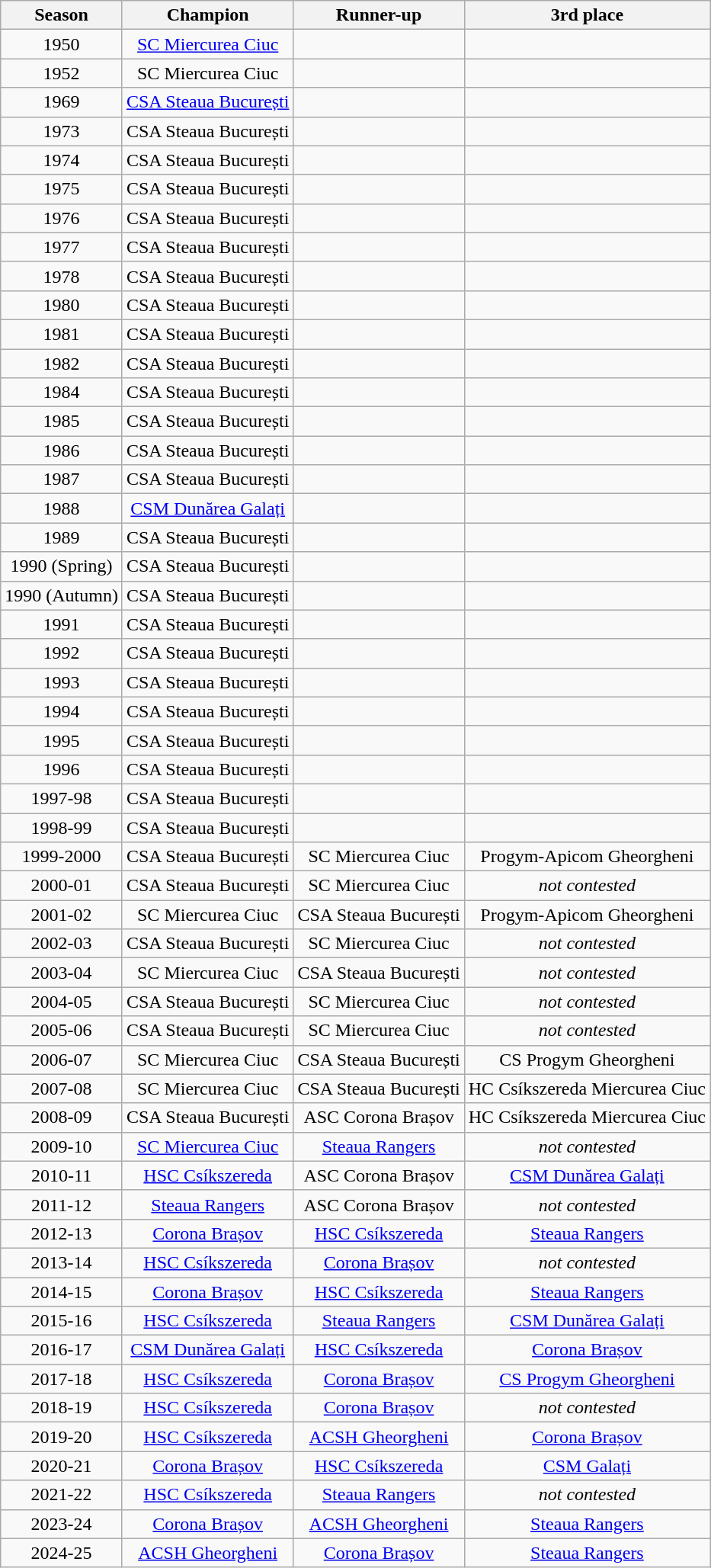<table class="wikitable" style="text-align:center">
<tr>
<th>Season</th>
<th>Champion</th>
<th>Runner-up</th>
<th>3rd place</th>
</tr>
<tr>
<td>1950</td>
<td><a href='#'>SC Miercurea Ciuc</a></td>
<td></td>
<td></td>
</tr>
<tr>
<td>1952</td>
<td>SC Miercurea Ciuc</td>
<td></td>
<td></td>
</tr>
<tr>
<td>1969</td>
<td><a href='#'>CSA Steaua București</a></td>
<td></td>
<td></td>
</tr>
<tr>
<td>1973</td>
<td>CSA Steaua București</td>
<td></td>
<td></td>
</tr>
<tr>
<td>1974</td>
<td>CSA Steaua București</td>
<td></td>
<td></td>
</tr>
<tr>
<td>1975</td>
<td>CSA Steaua București</td>
<td></td>
<td></td>
</tr>
<tr>
<td>1976</td>
<td>CSA Steaua București</td>
<td></td>
<td></td>
</tr>
<tr>
<td>1977</td>
<td>CSA Steaua București</td>
<td></td>
<td></td>
</tr>
<tr>
<td>1978</td>
<td>CSA Steaua București</td>
<td></td>
<td></td>
</tr>
<tr>
<td>1980</td>
<td>CSA Steaua București</td>
<td></td>
<td></td>
</tr>
<tr>
<td>1981</td>
<td>CSA Steaua București</td>
<td></td>
<td></td>
</tr>
<tr>
<td>1982</td>
<td>CSA Steaua București</td>
<td></td>
<td></td>
</tr>
<tr>
<td>1984</td>
<td>CSA Steaua București</td>
<td></td>
<td></td>
</tr>
<tr>
<td>1985</td>
<td>CSA Steaua București</td>
<td></td>
<td></td>
</tr>
<tr>
<td>1986</td>
<td>CSA Steaua București</td>
<td></td>
<td></td>
</tr>
<tr>
<td>1987</td>
<td>CSA Steaua București</td>
<td></td>
<td></td>
</tr>
<tr>
<td>1988</td>
<td><a href='#'>CSM Dunărea Galați</a></td>
<td></td>
<td></td>
</tr>
<tr>
<td>1989</td>
<td>CSA Steaua București</td>
<td></td>
<td></td>
</tr>
<tr>
<td>1990 (Spring)</td>
<td>CSA Steaua București</td>
<td></td>
<td></td>
</tr>
<tr>
<td>1990 (Autumn)</td>
<td>CSA Steaua București</td>
<td></td>
<td></td>
</tr>
<tr>
<td>1991</td>
<td>CSA Steaua București</td>
<td></td>
<td></td>
</tr>
<tr>
<td>1992</td>
<td>CSA Steaua București</td>
<td></td>
<td></td>
</tr>
<tr>
<td>1993</td>
<td>CSA Steaua București</td>
<td></td>
<td></td>
</tr>
<tr>
<td>1994</td>
<td>CSA Steaua București</td>
<td></td>
<td></td>
</tr>
<tr>
<td>1995</td>
<td>CSA Steaua București</td>
<td></td>
<td></td>
</tr>
<tr>
<td>1996</td>
<td>CSA Steaua București</td>
<td></td>
<td></td>
</tr>
<tr>
<td>1997-98</td>
<td>CSA Steaua București</td>
<td></td>
<td></td>
</tr>
<tr>
<td>1998-99</td>
<td>CSA Steaua București</td>
<td></td>
<td></td>
</tr>
<tr>
<td>1999-2000</td>
<td>CSA Steaua București</td>
<td>SC Miercurea Ciuc</td>
<td>Progym-Apicom Gheorgheni</td>
</tr>
<tr>
<td>2000-01</td>
<td>CSA Steaua București</td>
<td>SC Miercurea Ciuc</td>
<td><em>not contested</em></td>
</tr>
<tr>
<td>2001-02</td>
<td>SC Miercurea Ciuc</td>
<td>CSA Steaua București</td>
<td>Progym-Apicom Gheorgheni</td>
</tr>
<tr>
<td>2002-03</td>
<td>CSA Steaua București</td>
<td>SC Miercurea Ciuc</td>
<td><em>not contested</em></td>
</tr>
<tr>
<td>2003-04</td>
<td>SC Miercurea Ciuc</td>
<td>CSA Steaua București</td>
<td><em>not contested</em></td>
</tr>
<tr>
<td>2004-05</td>
<td>CSA Steaua București</td>
<td>SC Miercurea Ciuc</td>
<td><em>not contested</em></td>
</tr>
<tr>
<td>2005-06</td>
<td>CSA Steaua București</td>
<td>SC Miercurea Ciuc</td>
<td><em>not contested</em></td>
</tr>
<tr>
<td>2006-07</td>
<td>SC Miercurea Ciuc</td>
<td>CSA Steaua București</td>
<td>CS Progym Gheorgheni</td>
</tr>
<tr>
<td>2007-08</td>
<td>SC Miercurea Ciuc</td>
<td>CSA Steaua București</td>
<td>HC Csíkszereda Miercurea Ciuc</td>
</tr>
<tr>
<td>2008-09</td>
<td>CSA Steaua București</td>
<td>ASC Corona Brașov</td>
<td>HC Csíkszereda Miercurea Ciuc</td>
</tr>
<tr>
<td>2009-10</td>
<td><a href='#'>SC Miercurea Ciuc</a></td>
<td><a href='#'>Steaua Rangers</a></td>
<td><em>not contested</em></td>
</tr>
<tr>
<td>2010-11</td>
<td><a href='#'>HSC Csíkszereda</a></td>
<td>ASC Corona Brașov</td>
<td><a href='#'>CSM Dunărea Galați</a></td>
</tr>
<tr>
<td>2011-12</td>
<td><a href='#'>Steaua Rangers</a></td>
<td>ASC Corona Brașov</td>
<td><em>not contested</em></td>
</tr>
<tr>
<td>2012-13</td>
<td><a href='#'>Corona Brașov</a></td>
<td><a href='#'>HSC Csíkszereda</a></td>
<td><a href='#'>Steaua Rangers</a></td>
</tr>
<tr>
<td>2013-14</td>
<td><a href='#'>HSC Csíkszereda</a></td>
<td><a href='#'>Corona Brașov</a></td>
<td><em>not contested</em></td>
</tr>
<tr>
<td>2014-15</td>
<td><a href='#'>Corona Brașov</a></td>
<td><a href='#'>HSC Csíkszereda</a></td>
<td><a href='#'>Steaua Rangers</a></td>
</tr>
<tr>
<td>2015-16</td>
<td><a href='#'>HSC Csíkszereda</a></td>
<td><a href='#'>Steaua Rangers</a></td>
<td><a href='#'>CSM Dunărea Galați</a></td>
</tr>
<tr>
<td>2016-17</td>
<td><a href='#'>CSM Dunărea Galați</a></td>
<td><a href='#'>HSC Csíkszereda</a></td>
<td><a href='#'>Corona Brașov</a></td>
</tr>
<tr>
<td>2017-18</td>
<td><a href='#'>HSC Csíkszereda</a></td>
<td><a href='#'>Corona Brașov</a></td>
<td><a href='#'>CS Progym Gheorgheni</a></td>
</tr>
<tr>
<td>2018-19</td>
<td><a href='#'>HSC Csíkszereda</a></td>
<td><a href='#'>Corona Brașov</a></td>
<td><em>not contested</em></td>
</tr>
<tr>
<td>2019-20</td>
<td><a href='#'>HSC Csíkszereda</a></td>
<td><a href='#'>ACSH Gheorgheni</a></td>
<td><a href='#'>Corona Brașov</a></td>
</tr>
<tr>
<td>2020-21</td>
<td><a href='#'>Corona Brașov</a></td>
<td><a href='#'>HSC Csíkszereda</a></td>
<td><a href='#'>CSM Galați</a></td>
</tr>
<tr>
<td>2021-22</td>
<td><a href='#'>HSC Csíkszereda</a></td>
<td><a href='#'>Steaua Rangers</a></td>
<td><em>not contested</em></td>
</tr>
<tr>
<td>2023-24</td>
<td><a href='#'>Corona Brașov</a></td>
<td><a href='#'>ACSH Gheorgheni</a></td>
<td><a href='#'>Steaua Rangers</a></td>
</tr>
<tr>
<td>2024-25</td>
<td><a href='#'>ACSH Gheorgheni</a></td>
<td><a href='#'>Corona Brașov</a></td>
<td><a href='#'>Steaua Rangers</a></td>
</tr>
</table>
